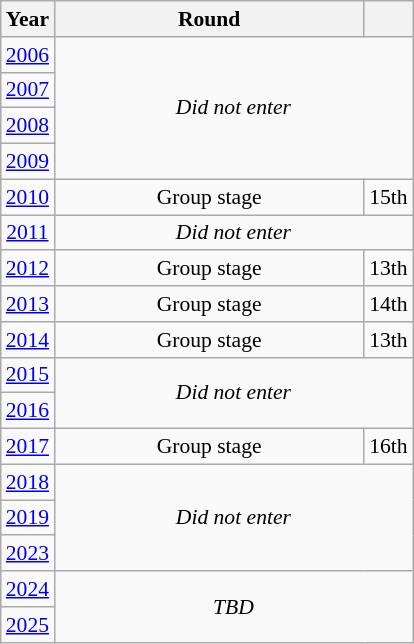<table class="wikitable" style="text-align: center; font-size:90%">
<tr>
<th>Year</th>
<th style="width:200px">Round</th>
<th></th>
</tr>
<tr>
<td><a href='#'>2006</a></td>
<td colspan="2" rowspan="4"><em>Did not enter</em></td>
</tr>
<tr>
<td><a href='#'>2007</a></td>
</tr>
<tr>
<td><a href='#'>2008</a></td>
</tr>
<tr>
<td><a href='#'>2009</a></td>
</tr>
<tr>
<td><a href='#'>2010</a></td>
<td>Group stage</td>
<td>15th</td>
</tr>
<tr>
<td><a href='#'>2011</a></td>
<td colspan="2"><em>Did not enter</em></td>
</tr>
<tr>
<td><a href='#'>2012</a></td>
<td>Group stage</td>
<td>13th</td>
</tr>
<tr>
<td><a href='#'>2013</a></td>
<td>Group stage</td>
<td>14th</td>
</tr>
<tr>
<td><a href='#'>2014</a></td>
<td>Group stage</td>
<td>13th</td>
</tr>
<tr>
<td><a href='#'>2015</a></td>
<td colspan="2" rowspan="2"><em>Did not enter</em></td>
</tr>
<tr>
<td><a href='#'>2016</a></td>
</tr>
<tr>
<td><a href='#'>2017</a></td>
<td>Group stage</td>
<td>16th</td>
</tr>
<tr>
<td><a href='#'>2018</a></td>
<td colspan="2" rowspan="3"><em>Did not enter</em></td>
</tr>
<tr>
<td><a href='#'>2019</a></td>
</tr>
<tr>
<td><a href='#'>2023</a></td>
</tr>
<tr>
<td><a href='#'>2024</a></td>
<td colspan="2" rowspan="2"><em>TBD</em></td>
</tr>
<tr>
<td><a href='#'>2025</a></td>
</tr>
</table>
